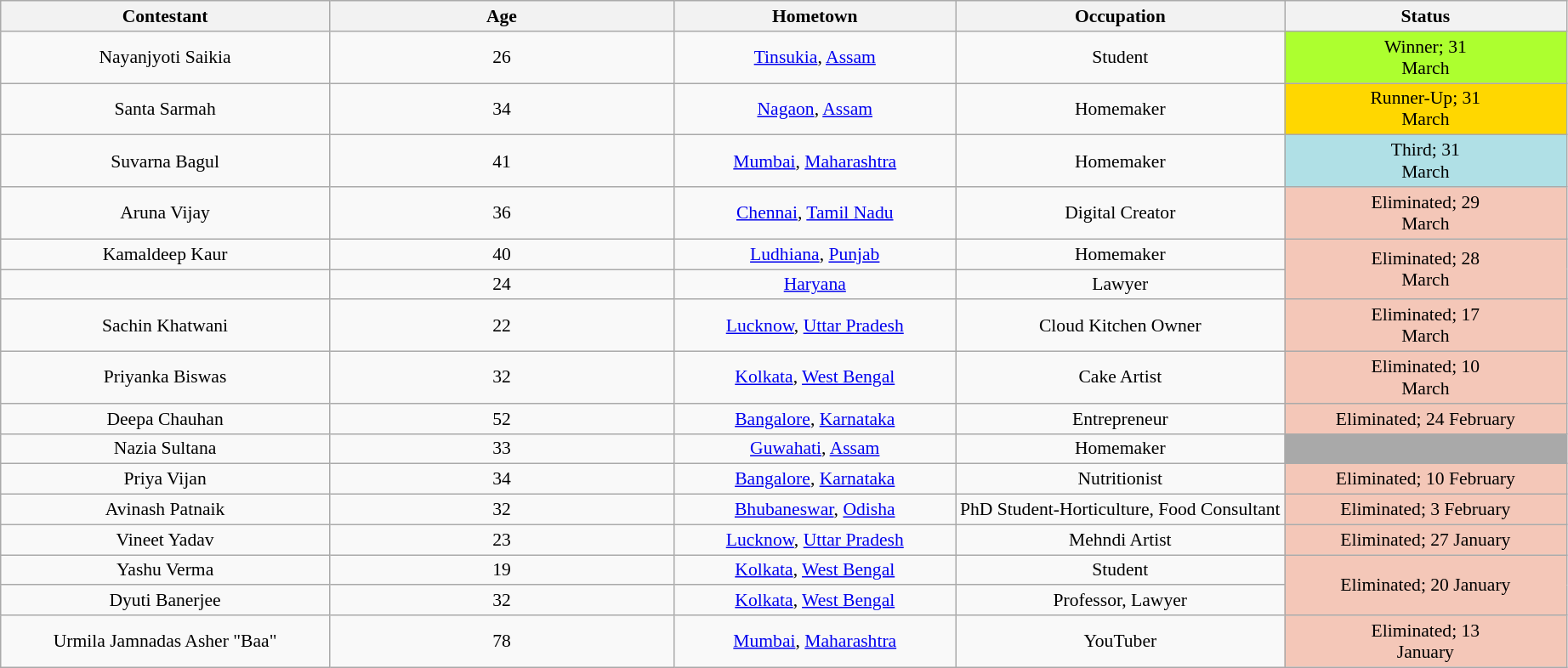<table class="wikitable sortable"  style="text-align:center; font-size:90%;">
<tr>
<th style="width:21%;"><strong>Contestant</strong></th>
<th>Age</th>
<th style="width:18%;"><strong>Hometown</strong></th>
<th style="width:21%;">Occupation</th>
<th style="width:18%;"><strong>Status</strong></th>
</tr>
<tr>
<td>Nayanjyoti Saikia</td>
<td>26</td>
<td><a href='#'>Tinsukia</a>, <a href='#'>Assam</a></td>
<td>Student</td>
<td style="background:#ADFF2F;">Winner; 31 <br>March</td>
</tr>
<tr>
<td>Santa Sarmah</td>
<td>34</td>
<td><a href='#'>Nagaon</a>, <a href='#'>Assam</a></td>
<td>Homemaker</td>
<td style="background:gold;">Runner-Up; 31 <br>March</td>
</tr>
<tr>
<td>Suvarna Bagul</td>
<td>41</td>
<td><a href='#'>Mumbai</a>, <a href='#'>Maharashtra</a></td>
<td>Homemaker</td>
<td style="background:#B0E0E6;">Third; 31 <br>March</td>
</tr>
<tr>
<td>Aruna Vijay</td>
<td>36</td>
<td><a href='#'>Chennai</a>, <a href='#'>Tamil Nadu</a></td>
<td>Digital Creator</td>
<td style="background:#f4c7b8;">Eliminated; 29 <br>March</td>
</tr>
<tr>
<td>Kamaldeep Kaur</td>
<td>40</td>
<td><a href='#'>Ludhiana</a>, <a href='#'>Punjab</a></td>
<td>Homemaker</td>
<td rowspan="2" style="background:#f4c7b8">Eliminated; 28 <br>March</td>
</tr>
<tr>
<td></td>
<td>24</td>
<td><a href='#'>Haryana</a></td>
<td>Lawyer</td>
</tr>
<tr>
<td>Sachin Khatwani</td>
<td>22</td>
<td><a href='#'>Lucknow</a>, <a href='#'>Uttar Pradesh</a></td>
<td>Cloud Kitchen Owner</td>
<td style="background:#f4c7b8;">Eliminated; 17 <br>March</td>
</tr>
<tr>
<td>Priyanka Biswas</td>
<td>32</td>
<td><a href='#'>Kolkata</a>, <a href='#'>West Bengal</a></td>
<td>Cake Artist</td>
<td style="background:#f4c7b8;">Eliminated; 10<br> March</td>
</tr>
<tr>
<td>Deepa Chauhan</td>
<td>52</td>
<td><a href='#'>Bangalore</a>, <a href='#'>Karnataka</a></td>
<td>Entrepreneur</td>
<td style="background:#f4c7b8;">Eliminated; 24 February</td>
</tr>
<tr>
<td>Nazia Sultana</td>
<td>33</td>
<td><a href='#'>Guwahati</a>, <a href='#'>Assam</a></td>
<td>Homemaker</td>
<td rowspan="1" style="background:darkgrey; text-align:center;"> <br></td>
</tr>
<tr>
<td>Priya Vijan</td>
<td>34</td>
<td><a href='#'>Bangalore</a>, <a href='#'>Karnataka</a></td>
<td>Nutritionist</td>
<td style="background:#f4c7b8;">Eliminated; 10 February</td>
</tr>
<tr>
<td>Avinash Patnaik</td>
<td>32</td>
<td><a href='#'>Bhubaneswar</a>, <a href='#'>Odisha</a></td>
<td>PhD Student-Horticulture, Food Consultant</td>
<td style="background:#f4c7b8;">Eliminated; 3 February</td>
</tr>
<tr>
<td>Vineet Yadav</td>
<td>23</td>
<td><a href='#'>Lucknow</a>, <a href='#'>Uttar Pradesh</a></td>
<td>Mehndi Artist</td>
<td style="background:#f4c7b8;">Eliminated; 27 January</td>
</tr>
<tr>
<td>Yashu Verma</td>
<td>19</td>
<td><a href='#'>Kolkata</a>, <a href='#'>West Bengal</a></td>
<td>Student</td>
<td rowspan="2" style="background:#f4c7b8;">Eliminated; 20 January</td>
</tr>
<tr>
<td>Dyuti Banerjee</td>
<td>32</td>
<td><a href='#'>Kolkata</a>, <a href='#'>West Bengal</a></td>
<td>Professor, Lawyer</td>
</tr>
<tr>
<td>Urmila Jamnadas Asher "Baa"</td>
<td>78</td>
<td><a href='#'>Mumbai</a>, <a href='#'>Maharashtra</a></td>
<td>YouTuber</td>
<td style="background:#f4c7b8;">Eliminated; 13 <br>January</td>
</tr>
</table>
